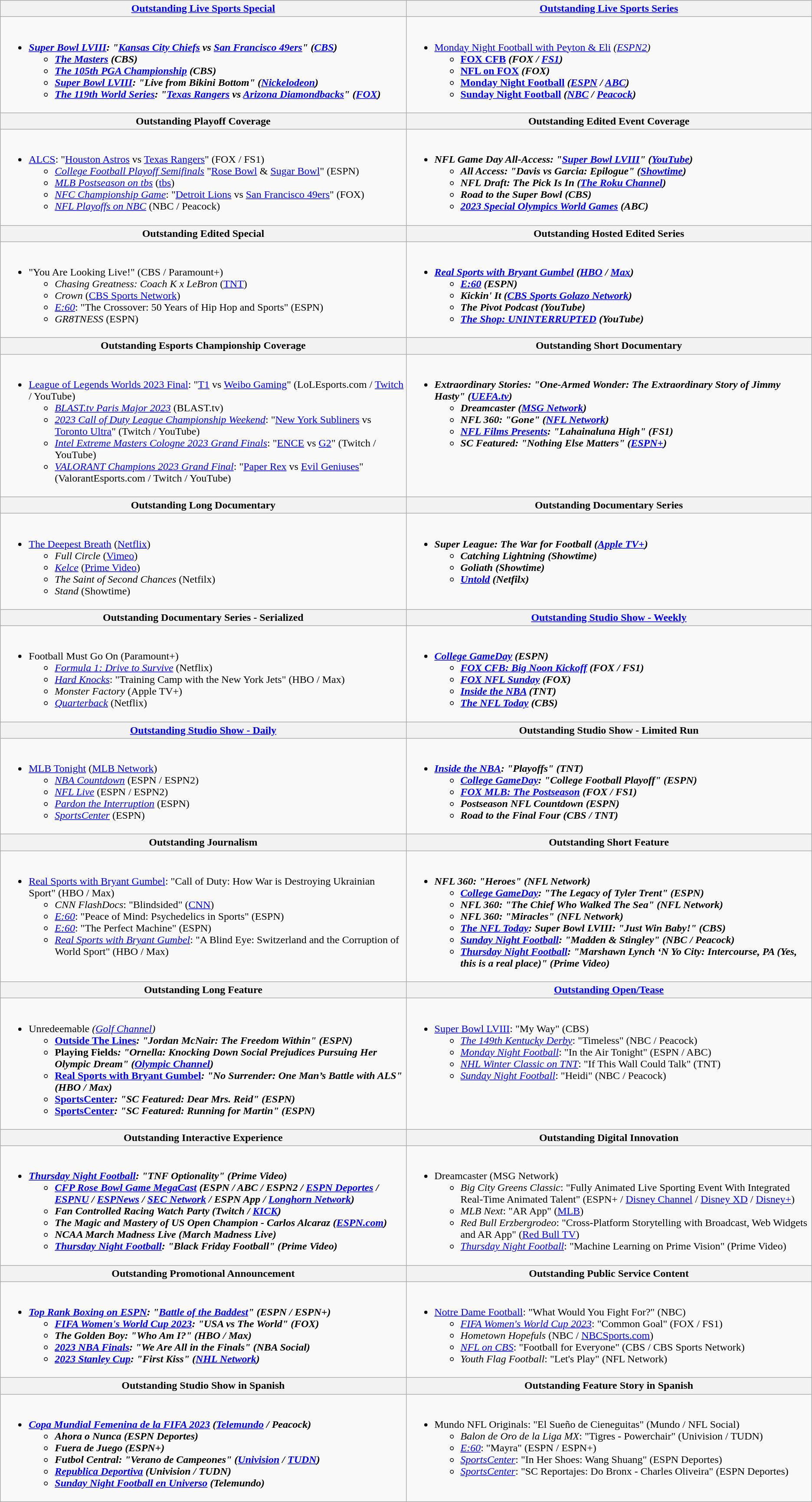<table class="wikitable">
<tr>
<th style="width:50%"><a href='#'>Outstanding Live Sports Special</a></th>
<th style="width:50%"><a href='#'>Outstanding Live Sports Series</a></th>
</tr>
<tr>
<td valign="top"><br><ul><li><strong><em><a href='#'>Super Bowl LVIII</a><em>: "<a href='#'>Kansas City Chiefs</a> vs <a href='#'>San Francisco 49ers</a>"     (<a href='#'>CBS</a>)<strong><ul><li></em><a href='#'>The Masters</a><em> (CBS)</li><li></em><a href='#'>The 105th PGA Championship</a><em> (CBS)</li><li></em><a href='#'>Super Bowl LVIII</a>:<em> "Live from Bikini Bottom" (<a href='#'>Nickelodeon</a>)</li><li></em><a href='#'>The 119th World Series</a><em>: "<a href='#'>Texas Rangers</a> vs <a href='#'>Arizona Diamondbacks</a>" (<a href='#'>FOX</a>)</li></ul></li></ul></td>
<td valign="top"><br><ul><li></em></strong><a href='#'>Monday Night Football with Peyton & Eli</a><strong><em> </strong>(<a href='#'>ESPN2</a>)<strong><ul><li><a href='#'></em>FOX CFB<em></a> (FOX / <a href='#'>FS1</a>)</li><li><a href='#'></em>NFL on FOX<em></a> (FOX)</li><li></em><a href='#'>Monday Night Football</a><em> (<a href='#'>ESPN</a> / <a href='#'>ABC</a>)</li><li></em><a href='#'>Sunday Night Football</a><em> (<a href='#'>NBC</a> / <a href='#'>Peacock</a>)</li></ul></li></ul></td>
</tr>
<tr>
<th style="width:50%">Outstanding Playoff Coverage</th>
<th style="width:50%">Outstanding Edited Event Coverage</th>
</tr>
<tr>
<td valign="top"><br><ul><li></em></strong><a href='#'>ALCS</a></em>: "<a href='#'>Houston Astros</a> vs <a href='#'>Texas Rangers</a>" (FOX / FS1)</strong><ul><li><em><a href='#'>College Football Playoff Semifinals</a></em> "<a href='#'>Rose Bowl</a> & <a href='#'>Sugar Bowl</a>" (ESPN)</li><li><em><a href='#'>MLB Postseason on tbs</a></em> (<a href='#'>tbs</a>)</li><li><em><a href='#'>NFC Championship Game</a></em>: "<a href='#'>Detroit Lions</a> vs <a href='#'>San Francisco 49ers</a>" (FOX)</li><li><em><a href='#'>NFL Playoffs on NBC</a></em> (NBC / Peacock)</li></ul></li></ul></td>
<td valign="top"><br><ul><li><strong><em>NFL Game Day All-Access<em>: "<a href='#'>Super Bowl LVIII</a>" (<a href='#'>YouTube</a>)<strong><ul><li></em>All Access<em>: "Davis vs Garcia: Epilogue" (<a href='#'>Showtime</a>)</li><li></em>NFL Draft: The Pick Is In<em> (<a href='#'>The Roku Channel</a>)</li><li></em>Road to the Super Bowl<em> (CBS)</li><li></em><a href='#'>2023 Special Olympics World Games</a><em> (ABC)</li></ul></li></ul></td>
</tr>
<tr>
<th style="width:50%">Outstanding Edited Special</th>
<th style="width:50%">Outstanding Hosted Edited Series</th>
</tr>
<tr>
<td valign="top"><br><ul><li></em></strong>"You Are Looking Live!"</em> (CBS / Paramount+)</strong><ul><li><em>Chasing Greatness: Coach K x LeBron</em> (<a href='#'>TNT</a>)</li><li><em>Crown</em> (<a href='#'>CBS Sports Network</a>)</li><li><em><a href='#'>E:60</a></em>: "The Crossover: 50 Years of Hip Hop and Sports" (ESPN)</li><li><em>GR8TNESS</em> (ESPN)</li></ul></li></ul></td>
<td valign="top"><br><ul><li><strong><em><a href='#'>Real Sports with Bryant Gumbel</a><em> (<a href='#'>HBO</a> / <a href='#'>Max</a>)<strong><ul><li></em><a href='#'>E:60</a><em> (ESPN)</li><li></em>Kickin' It<em> (<a href='#'>CBS Sports Golazo Network</a>)</li><li></em>The Pivot Podcast<em> (YouTube)</li><li></em><a href='#'>The Shop: UNINTERRUPTED</a><em> (YouTube)</li></ul></li></ul></td>
</tr>
<tr>
<th style="width:50%">Outstanding Esports Championship Coverage</th>
<th style="width:50%">Outstanding Short Documentary</th>
</tr>
<tr>
<td valign="top"><br><ul><li></em></strong><a href='#'>League of Legends Worlds 2023 Final</a></em>: "<a href='#'>T1</a> vs <a href='#'>Weibo Gaming</a>" (LoLEsports.com / <a href='#'>Twitch</a> / YouTube)</strong><ul><li><em><a href='#'>BLAST.tv Paris Major 2023</a></em> (BLAST.tv)</li><li><em><a href='#'>2023 Call of Duty League Championship Weekend</a></em>: "<a href='#'>New York Subliners</a> vs <a href='#'>Toronto Ultra</a>" (Twitch / YouTube)</li><li><em><a href='#'>Intel Extreme Masters Cologne 2023 Grand Finals</a></em>: "<a href='#'>ENCE</a> vs <a href='#'>G2</a>" (Twitch / YouTube)</li><li><em><a href='#'>VALORANT Champions 2023 Grand Final</a></em>: "<a href='#'>Paper Rex</a> vs <a href='#'>Evil Geniuses</a>" (ValorantEsports.com / Twitch / YouTube)</li></ul></li></ul></td>
<td valign="top"><br><ul><li><strong><em>Extraordinary Stories<em>: "One-Armed Wonder: The Extraordinary Story of Jimmy Hasty" (<a href='#'>UEFA.tv</a>)<strong><ul><li></em>Dreamcaster<em> (<a href='#'>MSG Network</a>)</li><li></em>NFL 360<em>: "Gone" (<a href='#'>NFL Network</a>)</li><li></em><a href='#'>NFL Films Presents</a><em>: "Lahainaluna High" (FS1)</li><li></em>SC Featured<em>: "Nothing Else Matters" (<a href='#'>ESPN+</a>)</li></ul></li></ul></td>
</tr>
<tr>
<th style="width:50%">Outstanding Long Documentary</th>
<th style="width:50%">Outstanding Documentary Series</th>
</tr>
<tr>
<td valign="top"><br><ul><li></em></strong><a href='#'>The Deepest Breath</a></em> (<a href='#'>Netflix</a>)</strong><ul><li><em>Full Circle</em> (<a href='#'>Vimeo</a>)</li><li><em><a href='#'>Kelce</a></em> (<a href='#'>Prime Video</a>)</li><li><em>The Saint of Second Chances</em> (Netfilx)</li><li><em>Stand</em> (Showtime)</li></ul></li></ul></td>
<td valign="top"><br><ul><li><strong><em>Super League: The War for Football<em> (<a href='#'>Apple TV+</a>)<strong><ul><li></em>Catching Lightning<em> (Showtime)</li><li></em>Goliath<em> (Showtime)</li><li></em><a href='#'>Untold</a><em> (Netfilx)</li></ul></li></ul></td>
</tr>
<tr>
<th style="width:50%">Outstanding Documentary Series - Serialized</th>
<th style="width:50%"><a href='#'>Outstanding Studio Show - Weekly</a></th>
</tr>
<tr>
<td valign="top"><br><ul><li></em></strong>Football Must Go On</em> (Paramount+)</strong><ul><li><em><a href='#'>Formula 1: Drive to Survive</a></em> (Netflix)</li><li><em><a href='#'>Hard Knocks</a></em>: "Training Camp with the New York Jets" (HBO / Max)</li><li><em>Monster Factory</em> (Apple TV+)</li><li><em><a href='#'>Quarterback</a></em> (Netflix)</li></ul></li></ul></td>
<td valign="top"><br><ul><li><strong><em><a href='#'>College GameDay</a><em> (ESPN)<strong><ul><li></em><a href='#'>FOX CFB: Big Noon Kickoff</a><em> (FOX / FS1)</li><li></em><a href='#'>FOX NFL Sunday</a><em> (FOX)</li><li></em><a href='#'>Inside the NBA</a><em> (TNT)</li><li></em><a href='#'>The NFL Today</a><em> (CBS)</li></ul></li></ul></td>
</tr>
<tr>
<th style="width:50%"><a href='#'>Outstanding Studio Show - Daily</a></th>
<th style="width:50%">Outstanding Studio Show - Limited Run</th>
</tr>
<tr>
<td valign="top"><br><ul><li></em></strong><a href='#'>MLB Tonight</a></em> (<a href='#'>MLB Network</a>)</strong><ul><li><em><a href='#'>NBA Countdown</a></em> (ESPN / ESPN2)</li><li><em><a href='#'>NFL Live</a></em> (ESPN / ESPN2)</li><li><em><a href='#'>Pardon the Interruption</a></em> (ESPN)</li><li><em><a href='#'>SportsCenter</a></em> (ESPN)</li></ul></li></ul></td>
<td valign="top"><br><ul><li><strong><em><a href='#'>Inside the NBA</a><em>: "Playoffs" (TNT)<strong><ul><li></em><a href='#'>College GameDay</a><em>: "College Football Playoff" (ESPN)</li><li></em><a href='#'>FOX MLB: The Postseason</a><em> (FOX / FS1)</li><li></em>Postseason NFL Countdown<em> (ESPN)</li><li></em>Road to the Final Four<em> (CBS / TNT)</li></ul></li></ul></td>
</tr>
<tr>
<th style="width:50%">Outstanding Journalism</th>
<th style="width:50%">Outstanding Short Feature</th>
</tr>
<tr>
<td valign="top"><br><ul><li></em></strong><a href='#'>Real Sports with Bryant Gumbel</a></em>: "Call of Duty: How War is Destroying Ukrainian Sport" (HBO / Max)</strong><ul><li><em>CNN FlashDocs</em>: "Blindsided" (<a href='#'>CNN</a>)</li><li><em><a href='#'>E:60</a></em>: "Peace of Mind: Psychedelics in Sports" (ESPN)</li><li><em><a href='#'>E:60</a></em>: "The Perfect Machine" (ESPN)</li><li><em><a href='#'>Real Sports with Bryant Gumbel</a></em>: "A Blind Eye: Switzerland and the Corruption of World Sport" (HBO / Max)</li></ul></li></ul></td>
<td valign="top"><br><ul><li><strong><em>NFL 360<em>: "Heroes" (NFL Network)<strong><ul><li></em><a href='#'>College GameDay</a><em>: "The Legacy of Tyler Trent" (ESPN)</li><li></em>NFL 360<em>: "The Chief Who Walked The Sea" (NFL Network)</li><li></em>NFL 360<em>: "Miracles" (NFL Network)</li><li></em><a href='#'>The NFL Today</a>: Super Bowl LVIII<em>: "Just Win Baby!" (CBS)</li><li></em><a href='#'>Sunday Night Football</a><em>: "Madden & Stingley" (NBC / Peacock)</li><li></em><a href='#'>Thursday Night Football</a><em>: "Marshawn Lynch ‘N Yo City: Intercourse, PA (Yes, this is a real place)" (Prime Video)</li></ul></li></ul></td>
</tr>
<tr>
<th style="width:50%">Outstanding Long Feature</th>
<th style="width:50%"><a href='#'>Outstanding Open/Tease</a></th>
</tr>
<tr>
<td valign="top"><br><ul><li></em></strong>Unredeemable<strong><em> </strong>(<a href='#'>Golf Channel</a>)<strong><ul><li></em><a href='#'>Outside The Lines</a><em>: "Jordan McNair: The Freedom Within" (ESPN)</li><li></em>Playing Fields<em>: "Ornella: Knocking Down Social Prejudices Pursuing Her Olympic Dream" (<a href='#'>Olympic Channel</a>)</li><li></em><a href='#'>Real Sports with Bryant Gumbel</a><em>: "No Surrender: One Man’s Battle with ALS" (HBO / Max)</li><li></em><a href='#'>SportsCenter</a><em>: "SC Featured: Dear Mrs. Reid" (ESPN)</li><li></em><a href='#'>SportsCenter</a><em>: "SC Featured: Running for Martin" (ESPN)</li></ul></li></ul></td>
<td valign="top"><br><ul><li></em></strong><a href='#'>Super Bowl LVIII</a></em>: "My Way" (CBS)</strong><ul><li><em><a href='#'>The 149th Kentucky Derby</a></em>: "Timeless" (NBC / Peacock)</li><li><em><a href='#'>Monday Night Football</a></em>: "In the Air Tonight" (ESPN / ABC)</li><li><em><a href='#'>NHL Winter Classic on TNT</a></em>: "If This Wall Could Talk" (TNT)</li><li><em><a href='#'>Sunday Night Football</a></em>: "Heidi" (NBC / Peacock)</li></ul></li></ul></td>
</tr>
<tr>
<th style="width:50%">Outstanding Interactive Experience</th>
<th style="width:50%">Outstanding Digital Innovation</th>
</tr>
<tr>
<td valign="top"><br><ul><li><strong><em><a href='#'>Thursday Night Football</a><em>: "TNF Optionality" (Prime Video)<strong><ul><li></em><a href='#'>CFP Rose Bowl Game MegaCast</a><em> (ESPN / ABC / ESPN2 / <a href='#'>ESPN Deportes</a> / <a href='#'>ESPNU</a> / <a href='#'>ESPNews</a> / <a href='#'>SEC Network</a> / ESPN App /  <a href='#'>Longhorn Network</a>)</li><li></em>Fan Controlled Racing Watch Party<em> (Twitch / <a href='#'>KICK</a>)</li><li></em>The Magic and Mastery of US Open Champion - Carlos Alcaraz<em> (<a href='#'>ESPN.com</a>)</li><li></em>NCAA March Madness Live<em> (March Madness Live)</li><li></em><a href='#'>Thursday Night Football</a><em>: "Black Friday Football" (Prime Video)</li></ul></li></ul></td>
<td valign="top"><br><ul><li></em></strong>Dreamcaster</em> (MSG Network)</strong><ul><li><em>Big City Greens Classic</em>: "Fully Animated Live Sporting Event With Integrated Real-Time Animated Talent" (ESPN+ / <a href='#'>Disney Channel</a> / <a href='#'>Disney XD</a> / <a href='#'>Disney+</a>)</li><li><em>MLB Next</em>: "AR App" (<a href='#'>MLB</a>)</li><li><em>Red Bull Erzbergrodeo</em>: "Cross-Platform Storytelling with Broadcast, Web Widgets and AR App" (<a href='#'>Red Bull TV</a>)</li><li><em><a href='#'>Thursday Night Football</a></em>: "Machine Learning on Prime Vision" (Prime Video)</li></ul></li></ul></td>
</tr>
<tr>
<th style="width:50%">Outstanding Promotional Announcement</th>
<th style="width:50%">Outstanding Public Service Content</th>
</tr>
<tr>
<td valign="top"><br><ul><li><strong><em><a href='#'>Top Rank Boxing on ESPN</a><em>: "<a href='#'>Battle of the Baddest</a>" (ESPN / ESPN+)<strong><ul><li></em><a href='#'>FIFA Women's World Cup 2023</a><em>: "USA vs The World" (FOX)</li><li></em>The Golden Boy<em>: "Who Am I?" (HBO / Max)</li><li></em><a href='#'>2023 NBA Finals</a><em>: "We Are All in the Finals" (NBA Social)</li><li></em><a href='#'>2023 Stanley Cup</a><em>: "First Kiss" (<a href='#'>NHL Network</a>)</li></ul></li></ul></td>
<td valign="top"><br><ul><li></em></strong><a href='#'>Notre Dame Football</a></em>: "What Would You Fight For?" (NBC)</strong><ul><li><em><a href='#'>FIFA Women's World Cup 2023</a></em>: "Common Goal" (FOX / FS1)</li><li><em>Hometown Hopefuls</em> (NBC / <a href='#'>NBCSports.com</a>)</li><li><em><a href='#'>NFL on CBS</a></em>: "Football for Everyone" (CBS / CBS Sports Network)</li><li><em>Youth Flag Football</em>: "Let's Play" (NFL Network)</li></ul></li></ul></td>
</tr>
<tr>
<th style="width:50%">Outstanding Studio Show in Spanish</th>
<th style="width:50%">Outstanding Feature Story in Spanish</th>
</tr>
<tr>
<td valign="top"><br><ul><li><strong><em><a href='#'>Copa Mundial Femenina de la FIFA 2023</a><em> (<a href='#'>Telemundo</a> / Peacock)<strong><ul><li></em>Ahora o Nunca<em> (ESPN Deportes)</li><li></em>Fuera de Juego<em> (ESPN+)</li><li></em>Futbol Central<em>: "Verano de Campeones" (<a href='#'>Univision</a> / <a href='#'>TUDN</a>)</li><li></em><a href='#'>Republica Deportiva</a><em> (Univision / TUDN)</li><li></em><a href='#'>Sunday Night Football en Universo</a><em> (Telemundo)</li></ul></li></ul></td>
<td valign="top"><br><ul><li></em></strong>Mundo NFL Originals</em>: "El Sueño de Cieneguitas" (Mundo / NFL Social)</strong><ul><li><em>Balon de Oro de la Liga MX</em>: "Tigres - Powerchair" (Univision / TUDN)</li><li><em><a href='#'>E:60</a></em>: "Mayra" (ESPN / ESPN+)</li><li><em><a href='#'>SportsCenter</a></em>: "In Her Shoes: Wang Shuang" (ESPN Deportes)</li><li><em><a href='#'>SportsCenter</a></em>: "SC Reportajes: Do Bronx - Charles Oliveira" (ESPN Deportes)</li></ul></li></ul></td>
</tr>
</table>
